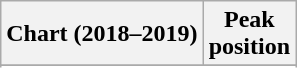<table class="wikitable sortable plainrowheaders" style="text-align:center">
<tr>
<th scope="col">Chart (2018–2019)</th>
<th scope="col">Peak<br>position</th>
</tr>
<tr>
</tr>
<tr>
</tr>
<tr>
</tr>
<tr>
</tr>
</table>
